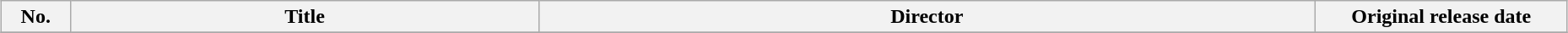<table class="wikitable plainrowheaders" style="width:98%; margin:auto; background:#FFF;">
<tr>
<th style="width:3em;">No.</th>
<th>Title</th>
<th style="width:12em:">Director</th>
<th style="width:12em;">Original release date</th>
</tr>
<tr>
</tr>
</table>
